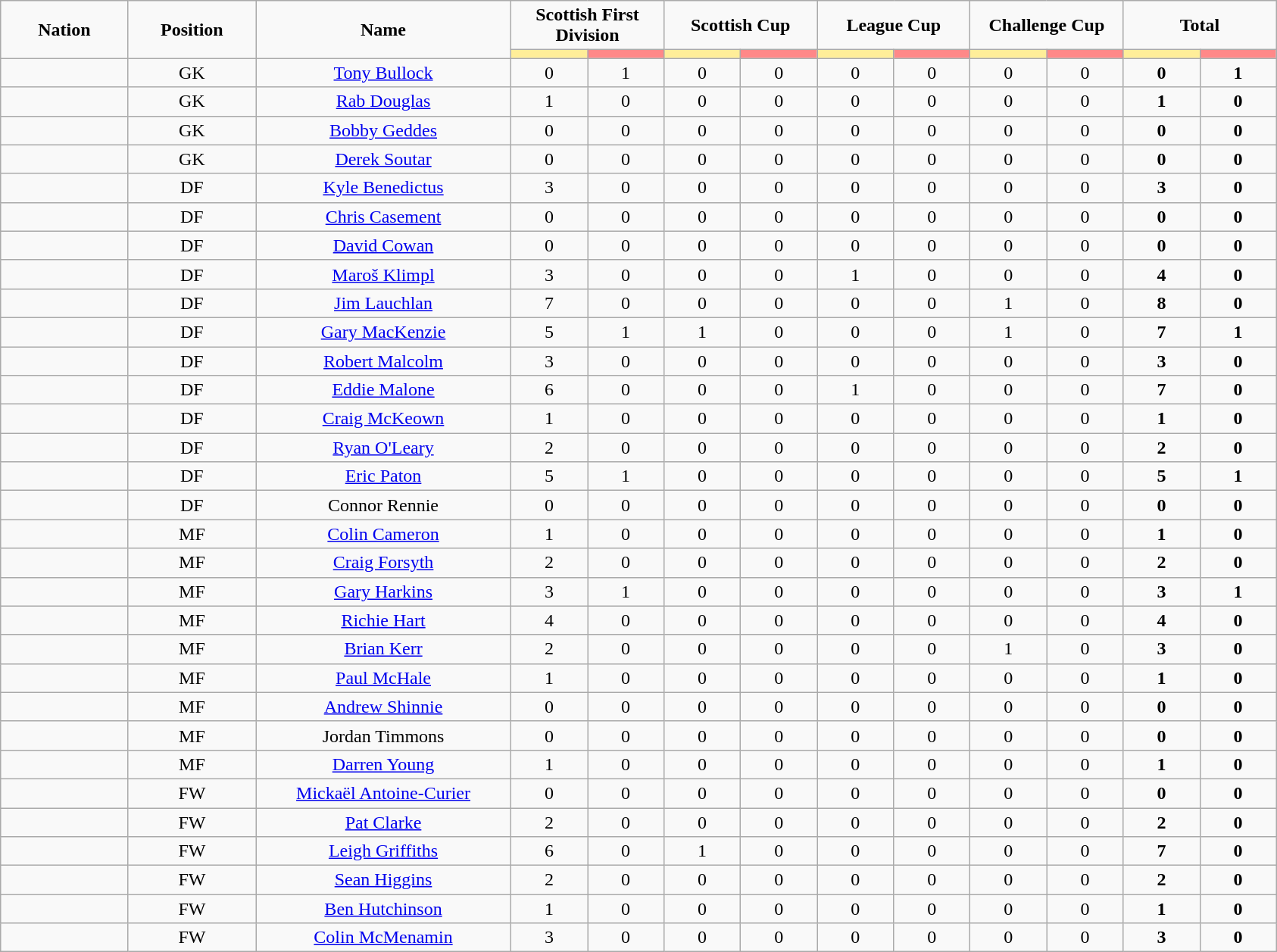<table class="wikitable" style="text-align:center;">
<tr style="text-align:center;">
<td rowspan="2"  style="width:10%; "><strong>Nation</strong></td>
<td rowspan="2"  style="width:10%; "><strong>Position</strong></td>
<td rowspan="2"  style="width:20%; "><strong>Name</strong></td>
<td colspan="2"><strong>Scottish First Division</strong></td>
<td colspan="2"><strong>Scottish Cup</strong></td>
<td colspan="2"><strong>League Cup</strong></td>
<td colspan="2"><strong>Challenge Cup</strong></td>
<td colspan="2"><strong>Total </strong></td>
</tr>
<tr>
<th style="width:60px; background:#fe9;"></th>
<th style="width:60px; background:#ff8888;"></th>
<th style="width:60px; background:#fe9;"></th>
<th style="width:60px; background:#ff8888;"></th>
<th style="width:60px; background:#fe9;"></th>
<th style="width:60px; background:#ff8888;"></th>
<th style="width:60px; background:#fe9;"></th>
<th style="width:60px; background:#ff8888;"></th>
<th style="width:60px; background:#fe9;"></th>
<th style="width:60px; background:#ff8888;"></th>
</tr>
<tr>
<td></td>
<td>GK</td>
<td><a href='#'>Tony Bullock</a></td>
<td>0</td>
<td>1</td>
<td>0</td>
<td>0</td>
<td>0</td>
<td>0</td>
<td>0</td>
<td>0</td>
<td><strong>0</strong></td>
<td><strong>1</strong></td>
</tr>
<tr>
<td></td>
<td>GK</td>
<td><a href='#'>Rab Douglas</a></td>
<td>1</td>
<td>0</td>
<td>0</td>
<td>0</td>
<td>0</td>
<td>0</td>
<td>0</td>
<td>0</td>
<td><strong>1</strong></td>
<td><strong>0</strong></td>
</tr>
<tr>
<td></td>
<td>GK</td>
<td><a href='#'>Bobby Geddes</a></td>
<td>0</td>
<td>0</td>
<td>0</td>
<td>0</td>
<td>0</td>
<td>0</td>
<td>0</td>
<td>0</td>
<td><strong>0</strong></td>
<td><strong>0</strong></td>
</tr>
<tr>
<td></td>
<td>GK</td>
<td><a href='#'>Derek Soutar</a></td>
<td>0</td>
<td>0</td>
<td>0</td>
<td>0</td>
<td>0</td>
<td>0</td>
<td>0</td>
<td>0</td>
<td><strong>0</strong></td>
<td><strong>0</strong></td>
</tr>
<tr>
<td></td>
<td>DF</td>
<td><a href='#'>Kyle Benedictus</a></td>
<td>3</td>
<td>0</td>
<td>0</td>
<td>0</td>
<td>0</td>
<td>0</td>
<td>0</td>
<td>0</td>
<td><strong>3</strong></td>
<td><strong>0</strong></td>
</tr>
<tr>
<td></td>
<td>DF</td>
<td><a href='#'>Chris Casement</a></td>
<td>0</td>
<td>0</td>
<td>0</td>
<td>0</td>
<td>0</td>
<td>0</td>
<td>0</td>
<td>0</td>
<td><strong>0</strong></td>
<td><strong>0</strong></td>
</tr>
<tr>
<td></td>
<td>DF</td>
<td><a href='#'>David Cowan</a></td>
<td>0</td>
<td>0</td>
<td>0</td>
<td>0</td>
<td>0</td>
<td>0</td>
<td>0</td>
<td>0</td>
<td><strong>0</strong></td>
<td><strong>0</strong></td>
</tr>
<tr>
<td></td>
<td>DF</td>
<td><a href='#'>Maroš Klimpl</a></td>
<td>3</td>
<td>0</td>
<td>0</td>
<td>0</td>
<td>1</td>
<td>0</td>
<td>0</td>
<td>0</td>
<td><strong>4</strong></td>
<td><strong>0</strong></td>
</tr>
<tr>
<td></td>
<td>DF</td>
<td><a href='#'>Jim Lauchlan</a></td>
<td>7</td>
<td>0</td>
<td>0</td>
<td>0</td>
<td>0</td>
<td>0</td>
<td>1</td>
<td>0</td>
<td><strong>8</strong></td>
<td><strong>0</strong></td>
</tr>
<tr>
<td></td>
<td>DF</td>
<td><a href='#'>Gary MacKenzie</a></td>
<td>5</td>
<td>1</td>
<td>1</td>
<td>0</td>
<td>0</td>
<td>0</td>
<td>1</td>
<td>0</td>
<td><strong>7</strong></td>
<td><strong>1</strong></td>
</tr>
<tr>
<td></td>
<td>DF</td>
<td><a href='#'>Robert Malcolm</a></td>
<td>3</td>
<td>0</td>
<td>0</td>
<td>0</td>
<td>0</td>
<td>0</td>
<td>0</td>
<td>0</td>
<td><strong>3</strong></td>
<td><strong>0</strong></td>
</tr>
<tr>
<td></td>
<td>DF</td>
<td><a href='#'>Eddie Malone</a></td>
<td>6</td>
<td>0</td>
<td>0</td>
<td>0</td>
<td>1</td>
<td>0</td>
<td>0</td>
<td>0</td>
<td><strong>7</strong></td>
<td><strong>0</strong></td>
</tr>
<tr>
<td></td>
<td>DF</td>
<td><a href='#'>Craig McKeown</a></td>
<td>1</td>
<td>0</td>
<td>0</td>
<td>0</td>
<td>0</td>
<td>0</td>
<td>0</td>
<td>0</td>
<td><strong>1</strong></td>
<td><strong>0</strong></td>
</tr>
<tr>
<td></td>
<td>DF</td>
<td><a href='#'>Ryan O'Leary</a></td>
<td>2</td>
<td>0</td>
<td>0</td>
<td>0</td>
<td>0</td>
<td>0</td>
<td>0</td>
<td>0</td>
<td><strong>2</strong></td>
<td><strong>0</strong></td>
</tr>
<tr>
<td></td>
<td>DF</td>
<td><a href='#'>Eric Paton</a></td>
<td>5</td>
<td>1</td>
<td>0</td>
<td>0</td>
<td>0</td>
<td>0</td>
<td>0</td>
<td>0</td>
<td><strong>5</strong></td>
<td><strong>1</strong></td>
</tr>
<tr>
<td></td>
<td>DF</td>
<td>Connor Rennie</td>
<td>0</td>
<td>0</td>
<td>0</td>
<td>0</td>
<td>0</td>
<td>0</td>
<td>0</td>
<td>0</td>
<td><strong>0</strong></td>
<td><strong>0</strong></td>
</tr>
<tr>
<td></td>
<td>MF</td>
<td><a href='#'>Colin Cameron</a></td>
<td>1</td>
<td>0</td>
<td>0</td>
<td>0</td>
<td>0</td>
<td>0</td>
<td>0</td>
<td>0</td>
<td><strong>1</strong></td>
<td><strong>0</strong></td>
</tr>
<tr>
<td></td>
<td>MF</td>
<td><a href='#'>Craig Forsyth</a></td>
<td>2</td>
<td>0</td>
<td>0</td>
<td>0</td>
<td>0</td>
<td>0</td>
<td>0</td>
<td>0</td>
<td><strong>2</strong></td>
<td><strong>0</strong></td>
</tr>
<tr>
<td></td>
<td>MF</td>
<td><a href='#'>Gary Harkins</a></td>
<td>3</td>
<td>1</td>
<td>0</td>
<td>0</td>
<td>0</td>
<td>0</td>
<td>0</td>
<td>0</td>
<td><strong>3</strong></td>
<td><strong>1</strong></td>
</tr>
<tr>
<td></td>
<td>MF</td>
<td><a href='#'>Richie Hart</a></td>
<td>4</td>
<td>0</td>
<td>0</td>
<td>0</td>
<td>0</td>
<td>0</td>
<td>0</td>
<td>0</td>
<td><strong>4</strong></td>
<td><strong>0</strong></td>
</tr>
<tr>
<td></td>
<td>MF</td>
<td><a href='#'>Brian Kerr</a></td>
<td>2</td>
<td>0</td>
<td>0</td>
<td>0</td>
<td>0</td>
<td>0</td>
<td>1</td>
<td>0</td>
<td><strong>3</strong></td>
<td><strong>0</strong></td>
</tr>
<tr>
<td></td>
<td>MF</td>
<td><a href='#'>Paul McHale</a></td>
<td>1</td>
<td>0</td>
<td>0</td>
<td>0</td>
<td>0</td>
<td>0</td>
<td>0</td>
<td>0</td>
<td><strong>1</strong></td>
<td><strong>0</strong></td>
</tr>
<tr>
<td></td>
<td>MF</td>
<td><a href='#'>Andrew Shinnie</a></td>
<td>0</td>
<td>0</td>
<td>0</td>
<td>0</td>
<td>0</td>
<td>0</td>
<td>0</td>
<td>0</td>
<td><strong>0</strong></td>
<td><strong>0</strong></td>
</tr>
<tr>
<td></td>
<td>MF</td>
<td>Jordan Timmons</td>
<td>0</td>
<td>0</td>
<td>0</td>
<td>0</td>
<td>0</td>
<td>0</td>
<td>0</td>
<td>0</td>
<td><strong>0</strong></td>
<td><strong>0</strong></td>
</tr>
<tr>
<td></td>
<td>MF</td>
<td><a href='#'>Darren Young</a></td>
<td>1</td>
<td>0</td>
<td>0</td>
<td>0</td>
<td>0</td>
<td>0</td>
<td>0</td>
<td>0</td>
<td><strong>1</strong></td>
<td><strong>0</strong></td>
</tr>
<tr>
<td></td>
<td>FW</td>
<td><a href='#'>Mickaël Antoine-Curier</a></td>
<td>0</td>
<td>0</td>
<td>0</td>
<td>0</td>
<td>0</td>
<td>0</td>
<td>0</td>
<td>0</td>
<td><strong>0</strong></td>
<td><strong>0</strong></td>
</tr>
<tr>
<td></td>
<td>FW</td>
<td><a href='#'>Pat Clarke</a></td>
<td>2</td>
<td>0</td>
<td>0</td>
<td>0</td>
<td>0</td>
<td>0</td>
<td>0</td>
<td>0</td>
<td><strong>2</strong></td>
<td><strong>0</strong></td>
</tr>
<tr>
<td></td>
<td>FW</td>
<td><a href='#'>Leigh Griffiths</a></td>
<td>6</td>
<td>0</td>
<td>1</td>
<td>0</td>
<td>0</td>
<td>0</td>
<td>0</td>
<td>0</td>
<td><strong>7</strong></td>
<td><strong>0</strong></td>
</tr>
<tr>
<td></td>
<td>FW</td>
<td><a href='#'>Sean Higgins</a></td>
<td>2</td>
<td>0</td>
<td>0</td>
<td>0</td>
<td>0</td>
<td>0</td>
<td>0</td>
<td>0</td>
<td><strong>2</strong></td>
<td><strong>0</strong></td>
</tr>
<tr>
<td></td>
<td>FW</td>
<td><a href='#'>Ben Hutchinson</a></td>
<td>1</td>
<td>0</td>
<td>0</td>
<td>0</td>
<td>0</td>
<td>0</td>
<td>0</td>
<td>0</td>
<td><strong>1</strong></td>
<td><strong>0</strong></td>
</tr>
<tr>
<td></td>
<td>FW</td>
<td><a href='#'>Colin McMenamin</a></td>
<td>3</td>
<td>0</td>
<td>0</td>
<td>0</td>
<td>0</td>
<td>0</td>
<td>0</td>
<td>0</td>
<td><strong>3</strong></td>
<td><strong>0</strong></td>
</tr>
</table>
